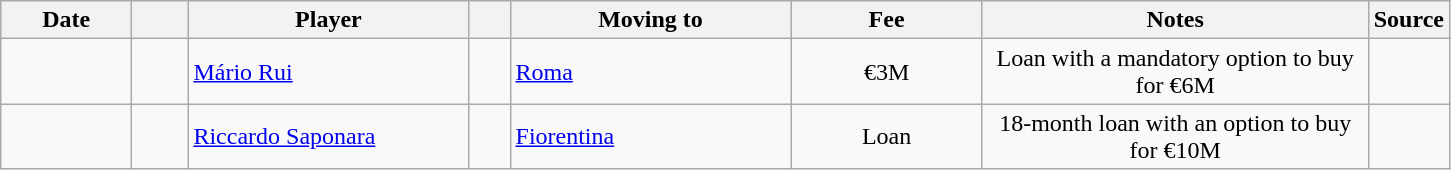<table class="wikitable sortable">
<tr>
<th style="width:80px;">Date</th>
<th style="width:30px;"></th>
<th style="width:180px;">Player</th>
<th style="width:20px;"></th>
<th style="width:180px;">Moving to</th>
<th style="width:120px;" class="unsortable">Fee</th>
<th style="width:250px;" class="unsortable">Notes</th>
<th style="width:20px;">Source</th>
</tr>
<tr>
<td></td>
<td align=center></td>
<td> <a href='#'>Mário Rui</a></td>
<td align=center></td>
<td> <a href='#'>Roma</a></td>
<td align=center>€3M</td>
<td align=center>Loan with a mandatory option to buy for €6M</td>
<td></td>
</tr>
<tr>
<td></td>
<td align=center></td>
<td> <a href='#'>Riccardo Saponara</a></td>
<td align=center></td>
<td> <a href='#'>Fiorentina</a></td>
<td align=center>Loan</td>
<td align=center>18-month loan with an option to buy for €10M</td>
<td></td>
</tr>
</table>
